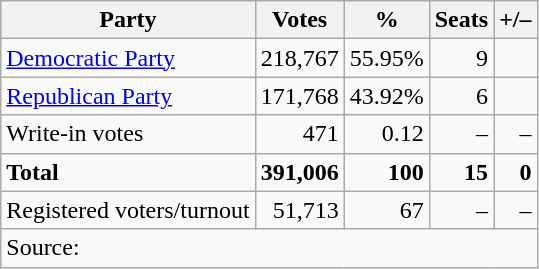<table class=wikitable style=text-align:right>
<tr>
<th>Party</th>
<th>Votes</th>
<th>%</th>
<th>Seats</th>
<th>+/–</th>
</tr>
<tr>
<td align=left><a href='#'>Democratic Party</a></td>
<td>218,767</td>
<td>55.95%</td>
<td>9</td>
<td></td>
</tr>
<tr>
<td align=left><a href='#'>Republican Party</a></td>
<td>171,768</td>
<td>43.92%</td>
<td>6</td>
<td></td>
</tr>
<tr>
<td align=left>Write-in votes</td>
<td>471</td>
<td>0.12</td>
<td>–</td>
<td>–</td>
</tr>
<tr>
<td align=left><strong>Total</strong></td>
<td><strong>391,006</strong></td>
<td><strong>100</strong></td>
<td><strong>15</strong></td>
<td><strong>0</strong></td>
</tr>
<tr>
<td align=left>Registered voters/turnout</td>
<td>51,713</td>
<td>67</td>
<td>–</td>
<td>–</td>
</tr>
<tr>
<td align=left colspan=5>Source: </td>
</tr>
</table>
